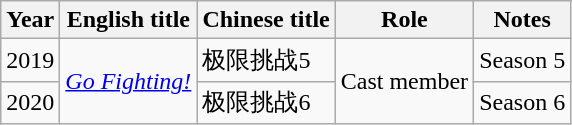<table class="wikitable">
<tr>
<th>Year</th>
<th>English title</th>
<th>Chinese title</th>
<th>Role</th>
<th>Notes</th>
</tr>
<tr>
<td>2019</td>
<td rowspan="2"><em><a href='#'>Go Fighting!</a></em></td>
<td>极限挑战5</td>
<td rowspan="2">Cast member</td>
<td>Season 5</td>
</tr>
<tr>
<td>2020</td>
<td>极限挑战6</td>
<td>Season 6</td>
</tr>
</table>
